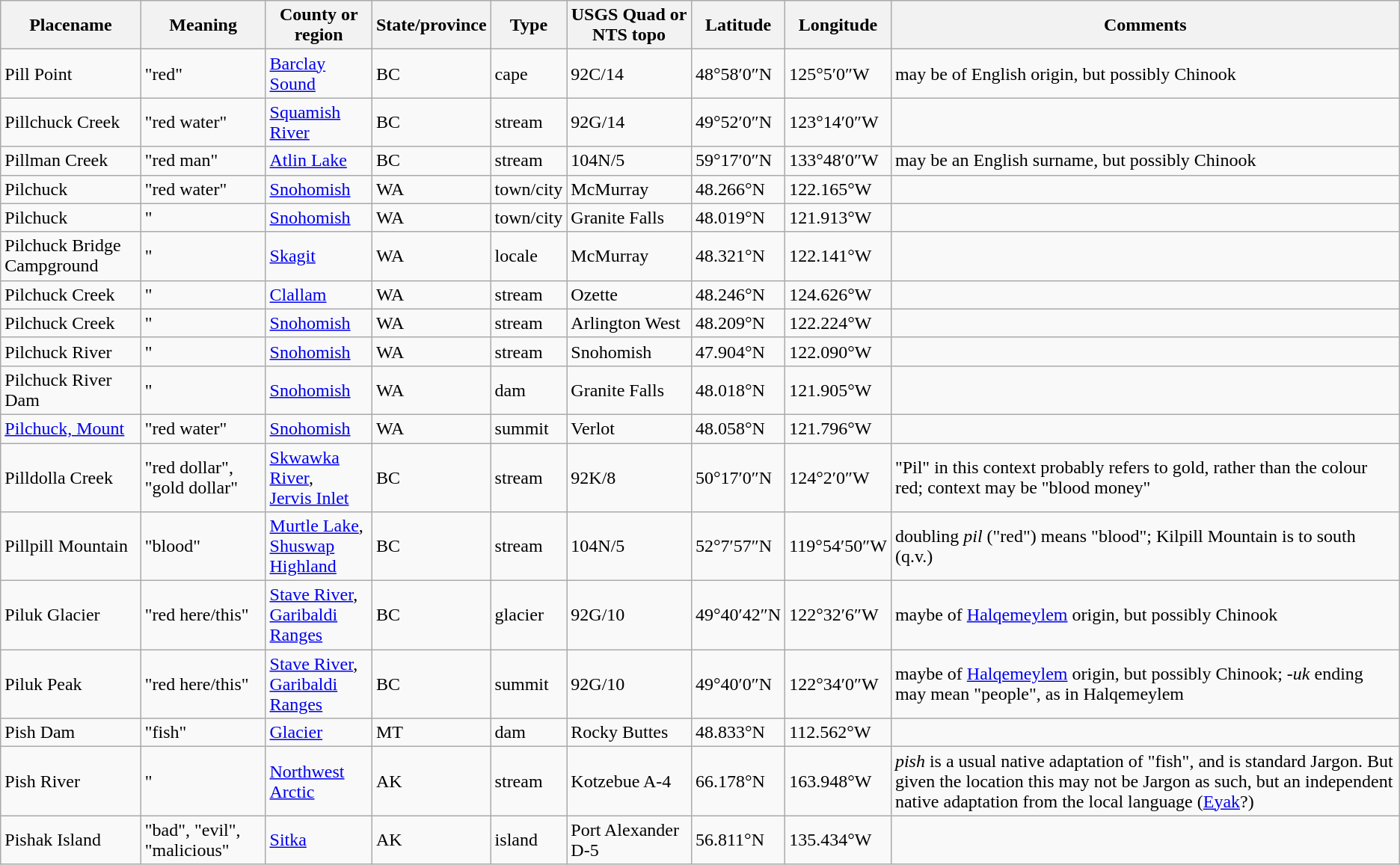<table align=center class="wikitable">
<tr>
<th>Placename</th>
<th>Meaning</th>
<th>County or region</th>
<th>State/province</th>
<th>Type</th>
<th>USGS Quad or NTS topo</th>
<th>Latitude</th>
<th>Longitude</th>
<th>Comments</th>
</tr>
<tr>
<td>Pill Point</td>
<td>"red"</td>
<td><a href='#'>Barclay Sound</a></td>
<td>BC</td>
<td>cape</td>
<td>92C/14</td>
<td>48°58′0″N</td>
<td>125°5′0″W</td>
<td>may be of English origin, but possibly Chinook</td>
</tr>
<tr>
<td>Pillchuck Creek</td>
<td>"red water"</td>
<td><a href='#'>Squamish River</a></td>
<td>BC</td>
<td>stream</td>
<td>92G/14</td>
<td>49°52′0″N</td>
<td>123°14′0″W</td>
<td></td>
</tr>
<tr>
<td>Pillman Creek</td>
<td>"red man"</td>
<td><a href='#'>Atlin Lake</a></td>
<td>BC</td>
<td>stream</td>
<td>104N/5</td>
<td>59°17′0″N</td>
<td>133°48′0″W</td>
<td>may be an English surname, but possibly Chinook</td>
</tr>
<tr>
<td>Pilchuck</td>
<td>"red water"</td>
<td><a href='#'>Snohomish</a></td>
<td>WA</td>
<td>town/city</td>
<td>McMurray</td>
<td>48.266°N</td>
<td>122.165°W</td>
<td></td>
</tr>
<tr>
<td>Pilchuck</td>
<td>"</td>
<td><a href='#'>Snohomish</a></td>
<td>WA</td>
<td>town/city</td>
<td>Granite Falls</td>
<td>48.019°N</td>
<td>121.913°W</td>
<td></td>
</tr>
<tr>
<td>Pilchuck Bridge Campground</td>
<td>"</td>
<td><a href='#'>Skagit</a></td>
<td>WA</td>
<td>locale</td>
<td>McMurray</td>
<td>48.321°N</td>
<td>122.141°W</td>
<td></td>
</tr>
<tr>
<td>Pilchuck Creek</td>
<td>"</td>
<td><a href='#'>Clallam</a></td>
<td>WA</td>
<td>stream</td>
<td>Ozette</td>
<td>48.246°N</td>
<td>124.626°W</td>
<td></td>
</tr>
<tr>
<td>Pilchuck Creek</td>
<td>"</td>
<td><a href='#'>Snohomish</a></td>
<td>WA</td>
<td>stream</td>
<td>Arlington West</td>
<td>48.209°N</td>
<td>122.224°W</td>
<td></td>
</tr>
<tr>
<td>Pilchuck River</td>
<td>"</td>
<td><a href='#'>Snohomish</a></td>
<td>WA</td>
<td>stream</td>
<td>Snohomish</td>
<td>47.904°N</td>
<td>122.090°W</td>
<td></td>
</tr>
<tr>
<td>Pilchuck River Dam</td>
<td>"</td>
<td><a href='#'>Snohomish</a></td>
<td>WA</td>
<td>dam</td>
<td>Granite Falls</td>
<td>48.018°N</td>
<td>121.905°W</td>
<td></td>
</tr>
<tr>
<td><a href='#'>Pilchuck, Mount</a></td>
<td>"red water"</td>
<td><a href='#'>Snohomish</a></td>
<td>WA</td>
<td>summit</td>
<td>Verlot</td>
<td>48.058°N</td>
<td>121.796°W</td>
<td></td>
</tr>
<tr>
<td>Pilldolla Creek</td>
<td>"red dollar", "gold dollar"</td>
<td><a href='#'>Skwawka River</a>,<br><a href='#'>Jervis Inlet</a></td>
<td>BC</td>
<td>stream</td>
<td>92K/8</td>
<td>50°17′0″N</td>
<td>124°2′0″W</td>
<td>"Pil" in this context probably refers to gold, rather than the colour red; context may be "blood money"</td>
</tr>
<tr>
<td>Pillpill Mountain</td>
<td>"blood"</td>
<td><a href='#'>Murtle Lake</a>,<br><a href='#'>Shuswap Highland</a></td>
<td>BC</td>
<td>stream</td>
<td>104N/5</td>
<td>52°7′57″N</td>
<td>119°54′50″W</td>
<td>doubling <em>pil</em> ("red") means "blood"; Kilpill Mountain is to south (q.v.)</td>
</tr>
<tr>
<td>Piluk Glacier</td>
<td>"red here/this"</td>
<td><a href='#'>Stave River</a>,<br><a href='#'>Garibaldi Ranges</a></td>
<td>BC</td>
<td>glacier</td>
<td>92G/10</td>
<td>49°40′42″N</td>
<td>122°32′6″W</td>
<td>maybe of <a href='#'>Halqemeylem</a> origin, but possibly Chinook</td>
</tr>
<tr>
<td>Piluk Peak</td>
<td>"red here/this"</td>
<td><a href='#'>Stave River</a>,<br><a href='#'>Garibaldi Ranges</a></td>
<td>BC</td>
<td>summit</td>
<td>92G/10</td>
<td>49°40′0″N</td>
<td>122°34′0″W</td>
<td>maybe of <a href='#'>Halqemeylem</a> origin, but possibly Chinook; <em>-uk</em> ending may mean "people", as in Halqemeylem</td>
</tr>
<tr>
<td>Pish Dam</td>
<td>"fish"</td>
<td><a href='#'>Glacier</a></td>
<td>MT</td>
<td>dam</td>
<td>Rocky Buttes</td>
<td>48.833°N</td>
<td>112.562°W</td>
<td></td>
</tr>
<tr>
<td>Pish River</td>
<td>"</td>
<td><a href='#'>Northwest Arctic</a></td>
<td>AK</td>
<td>stream</td>
<td>Kotzebue A-4</td>
<td>66.178°N</td>
<td>163.948°W</td>
<td><em>pish</em> is a usual native adaptation of "fish", and is standard Jargon.  But given the location this may not be Jargon as such, but an independent native adaptation from the local language (<a href='#'>Eyak</a>?)</td>
</tr>
<tr>
<td>Pishak Island</td>
<td>"bad", "evil", "malicious"</td>
<td><a href='#'>Sitka</a></td>
<td>AK</td>
<td>island</td>
<td>Port Alexander D-5</td>
<td>56.811°N</td>
<td>135.434°W</td>
<td></td>
</tr>
</table>
